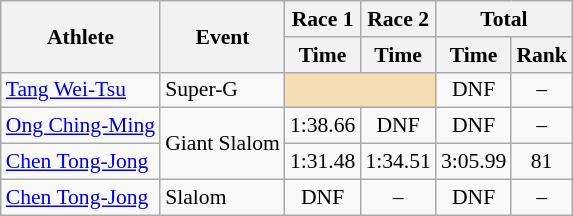<table class="wikitable" style="font-size:90%">
<tr>
<th rowspan="2">Athlete</th>
<th rowspan="2">Event</th>
<th>Race 1</th>
<th>Race 2</th>
<th colspan="2">Total</th>
</tr>
<tr>
<th>Time</th>
<th>Time</th>
<th>Time</th>
<th>Rank</th>
</tr>
<tr>
<td><a href='#'>Tang Wei-Tsu</a></td>
<td>Super-G</td>
<td colspan="2" bgcolor="wheat"></td>
<td align="center">DNF</td>
<td align="center">–</td>
</tr>
<tr>
<td><a href='#'>Ong Ching-Ming</a></td>
<td rowspan="2">Giant Slalom</td>
<td align="center">1:38.66</td>
<td align="center">DNF</td>
<td align="center">DNF</td>
<td align="center">–</td>
</tr>
<tr>
<td><a href='#'>Chen Tong-Jong</a></td>
<td align="center">1:31.48</td>
<td align="center">1:34.51</td>
<td align="center">3:05.99</td>
<td align="center">81</td>
</tr>
<tr>
<td><a href='#'>Chen Tong-Jong</a></td>
<td>Slalom</td>
<td align="center">DNF</td>
<td align="center">–</td>
<td align="center">DNF</td>
<td align="center">–</td>
</tr>
</table>
